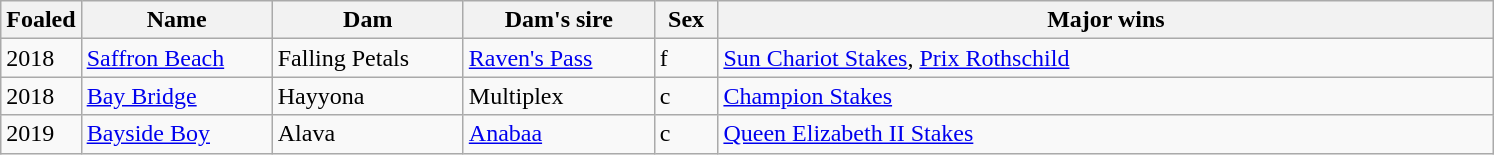<table class="wikitable sortable">
<tr>
<th style="width:35px;">Foaled</th>
<th style="width:120px;">Name</th>
<th style="width:120px;">Dam</th>
<th style="width:120px;">Dam's sire</th>
<th style="width:35px;">Sex</th>
<th style="width:510px;">Major wins</th>
</tr>
<tr>
<td>2018</td>
<td><a href='#'>Saffron Beach</a></td>
<td>Falling Petals</td>
<td><a href='#'>Raven's Pass</a></td>
<td>f</td>
<td><a href='#'>Sun Chariot Stakes</a>, <a href='#'>Prix Rothschild</a></td>
</tr>
<tr>
<td>2018</td>
<td><a href='#'>Bay Bridge</a></td>
<td>Hayyona</td>
<td>Multiplex</td>
<td>c</td>
<td><a href='#'>Champion Stakes</a></td>
</tr>
<tr>
<td>2019</td>
<td><a href='#'>Bayside Boy</a></td>
<td>Alava</td>
<td><a href='#'>Anabaa</a></td>
<td>c</td>
<td><a href='#'>Queen Elizabeth II Stakes</a></td>
</tr>
</table>
